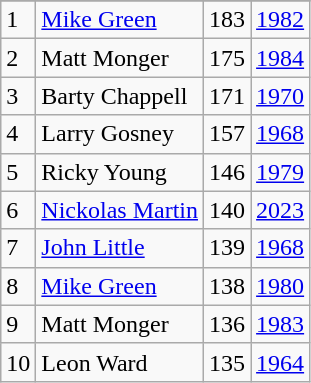<table class="wikitable">
<tr>
</tr>
<tr>
<td>1</td>
<td><a href='#'>Mike Green</a></td>
<td>183</td>
<td><a href='#'>1982</a></td>
</tr>
<tr>
<td>2</td>
<td>Matt Monger</td>
<td>175</td>
<td><a href='#'>1984</a></td>
</tr>
<tr>
<td>3</td>
<td>Barty Chappell</td>
<td>171</td>
<td><a href='#'>1970</a></td>
</tr>
<tr>
<td>4</td>
<td>Larry Gosney</td>
<td>157</td>
<td><a href='#'>1968</a></td>
</tr>
<tr>
<td>5</td>
<td>Ricky Young</td>
<td>146</td>
<td><a href='#'>1979</a></td>
</tr>
<tr>
<td>6</td>
<td><a href='#'>Nickolas Martin</a></td>
<td>140</td>
<td><a href='#'>2023</a></td>
</tr>
<tr>
<td>7</td>
<td><a href='#'>John Little</a></td>
<td>139</td>
<td><a href='#'>1968</a></td>
</tr>
<tr>
<td>8</td>
<td><a href='#'>Mike Green</a></td>
<td>138</td>
<td><a href='#'>1980</a></td>
</tr>
<tr>
<td>9</td>
<td>Matt Monger</td>
<td>136</td>
<td><a href='#'>1983</a></td>
</tr>
<tr>
<td>10</td>
<td>Leon Ward</td>
<td>135</td>
<td><a href='#'>1964</a></td>
</tr>
</table>
